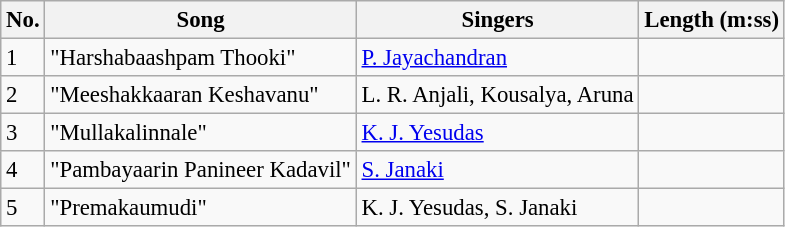<table class="wikitable" style="font-size:95%;">
<tr>
<th>No.</th>
<th>Song</th>
<th>Singers</th>
<th>Length (m:ss)</th>
</tr>
<tr>
<td>1</td>
<td>"Harshabaashpam Thooki"</td>
<td><a href='#'>P. Jayachandran</a></td>
<td></td>
</tr>
<tr>
<td>2</td>
<td>"Meeshakkaaran Keshavanu"</td>
<td>L. R. Anjali, Kousalya, Aruna</td>
<td></td>
</tr>
<tr>
<td>3</td>
<td>"Mullakalinnale"</td>
<td><a href='#'>K. J. Yesudas</a></td>
<td></td>
</tr>
<tr>
<td>4</td>
<td>"Pambayaarin Panineer Kadavil"</td>
<td><a href='#'>S. Janaki</a></td>
<td></td>
</tr>
<tr>
<td>5</td>
<td>"Premakaumudi"</td>
<td>K. J. Yesudas, S. Janaki</td>
<td></td>
</tr>
</table>
